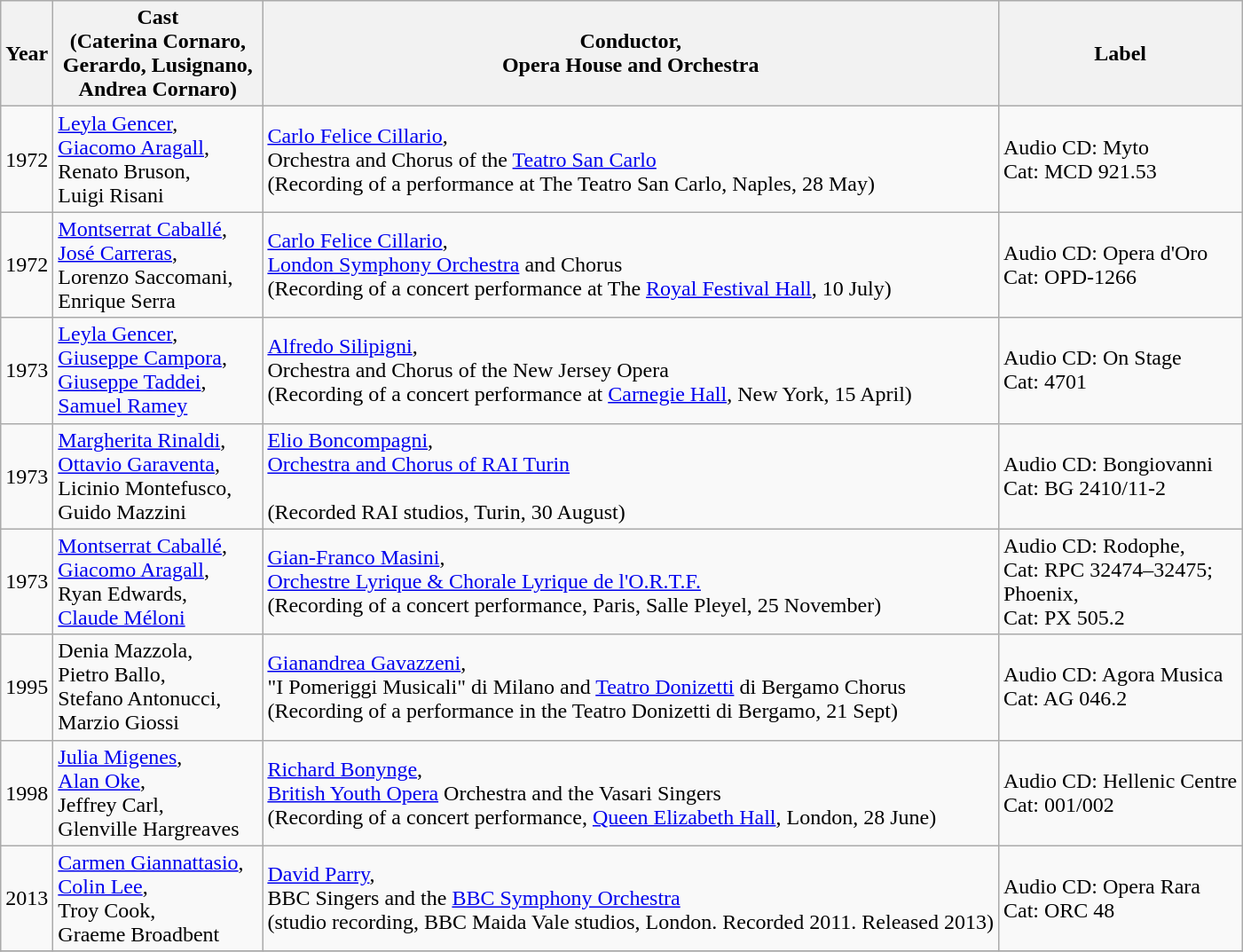<table class="wikitable">
<tr>
<th>Year</th>
<th width="150">Cast <br>(Caterina Cornaro, Gerardo, Lusignano,<br>Andrea Cornaro)</th>
<th>Conductor,<br>Opera House and Orchestra</th>
<th>Label</th>
</tr>
<tr>
<td>1972</td>
<td><a href='#'>Leyla Gencer</a>,<br><a href='#'>Giacomo Aragall</a>,<br>Renato Bruson,<br> Luigi Risani</td>
<td><a href='#'>Carlo Felice Cillario</a>,<br>Orchestra and Chorus of the <a href='#'>Teatro San Carlo</a><br>(Recording of a performance at The Teatro San Carlo, Naples, 28 May)</td>
<td>Audio CD: Myto<br>Cat:  MCD 921.53</td>
</tr>
<tr>
<td>1972</td>
<td><a href='#'>Montserrat Caballé</a>,<br><a href='#'>José Carreras</a>,<br>Lorenzo Saccomani,<br>Enrique Serra</td>
<td><a href='#'>Carlo Felice Cillario</a>,<br><a href='#'>London Symphony Orchestra</a> and Chorus<br>(Recording of a concert performance at The <a href='#'>Royal Festival Hall</a>, 10 July)</td>
<td>Audio CD: Opera d'Oro<br>Cat:  OPD-1266</td>
</tr>
<tr>
<td>1973</td>
<td><a href='#'>Leyla Gencer</a>,<br><a href='#'>Giuseppe Campora</a>,<br><a href='#'>Giuseppe Taddei</a>,<br><a href='#'>Samuel Ramey</a></td>
<td><a href='#'>Alfredo Silipigni</a>,<br>Orchestra and Chorus of the New Jersey Opera<br>(Recording of a concert performance at <a href='#'>Carnegie Hall</a>, New York, 15 April)</td>
<td>Audio CD: On Stage<br>Cat:  4701</td>
</tr>
<tr>
<td>1973</td>
<td><a href='#'>Margherita Rinaldi</a>,<br><a href='#'>Ottavio Garaventa</a>,<br> Licinio Montefusco,<br> Guido Mazzini</td>
<td><a href='#'>Elio Boncompagni</a>,<br><a href='#'>Orchestra and Chorus of RAI Turin</a><br><br>(Recorded RAI studios, Turin, 30 August)</td>
<td>Audio CD: Bongiovanni<br>Cat: BG 2410/11-2</td>
</tr>
<tr>
<td>1973</td>
<td><a href='#'>Montserrat Caballé</a>,<br><a href='#'>Giacomo Aragall</a>,<br>Ryan Edwards,<br> <a href='#'>Claude Méloni</a></td>
<td><a href='#'>Gian-Franco Masini</a>,<br><a href='#'>Orchestre Lyrique & Chorale Lyrique de l'O.R.T.F.</a><br>(Recording of a concert performance, Paris, Salle Pleyel, 25 November)</td>
<td>Audio CD: Rodophe,<br>Cat: RPC 32474–32475;<br>Phoenix,<br>Cat: PX 505.2</td>
</tr>
<tr>
<td>1995</td>
<td>Denia Mazzola,<br>Pietro Ballo,<br>Stefano Antonucci,<br>Marzio Giossi</td>
<td><a href='#'>Gianandrea Gavazzeni</a>,<br>"I Pomeriggi Musicali" di Milano and <a href='#'>Teatro Donizetti</a> di Bergamo Chorus<br>(Recording of a performance in the Teatro Donizetti di Bergamo, 21 Sept)</td>
<td>Audio CD: Agora Musica<br>Cat: AG 046.2</td>
</tr>
<tr>
<td>1998</td>
<td><a href='#'>Julia Migenes</a>,<br><a href='#'>Alan Oke</a>,<br> Jeffrey Carl,<br> Glenville Hargreaves</td>
<td><a href='#'>Richard Bonynge</a>,<br><a href='#'>British Youth Opera</a> Orchestra and the Vasari Singers<br>(Recording of a concert performance, <a href='#'>Queen Elizabeth Hall</a>, London, 28 June)</td>
<td>Audio CD: Hellenic Centre<br>Cat: 001/002</td>
</tr>
<tr>
<td>2013</td>
<td><a href='#'>Carmen Giannattasio</a>,<br><a href='#'>Colin Lee</a>,<br> Troy Cook,<br>Graeme Broadbent</td>
<td><a href='#'>David Parry</a>,<br>BBC Singers and the <a href='#'>BBC Symphony Orchestra</a> <br>(studio recording, BBC Maida Vale studios, London. Recorded 2011. Released 2013)</td>
<td>Audio CD: Opera Rara<br>Cat: ORC 48</td>
</tr>
<tr>
</tr>
</table>
